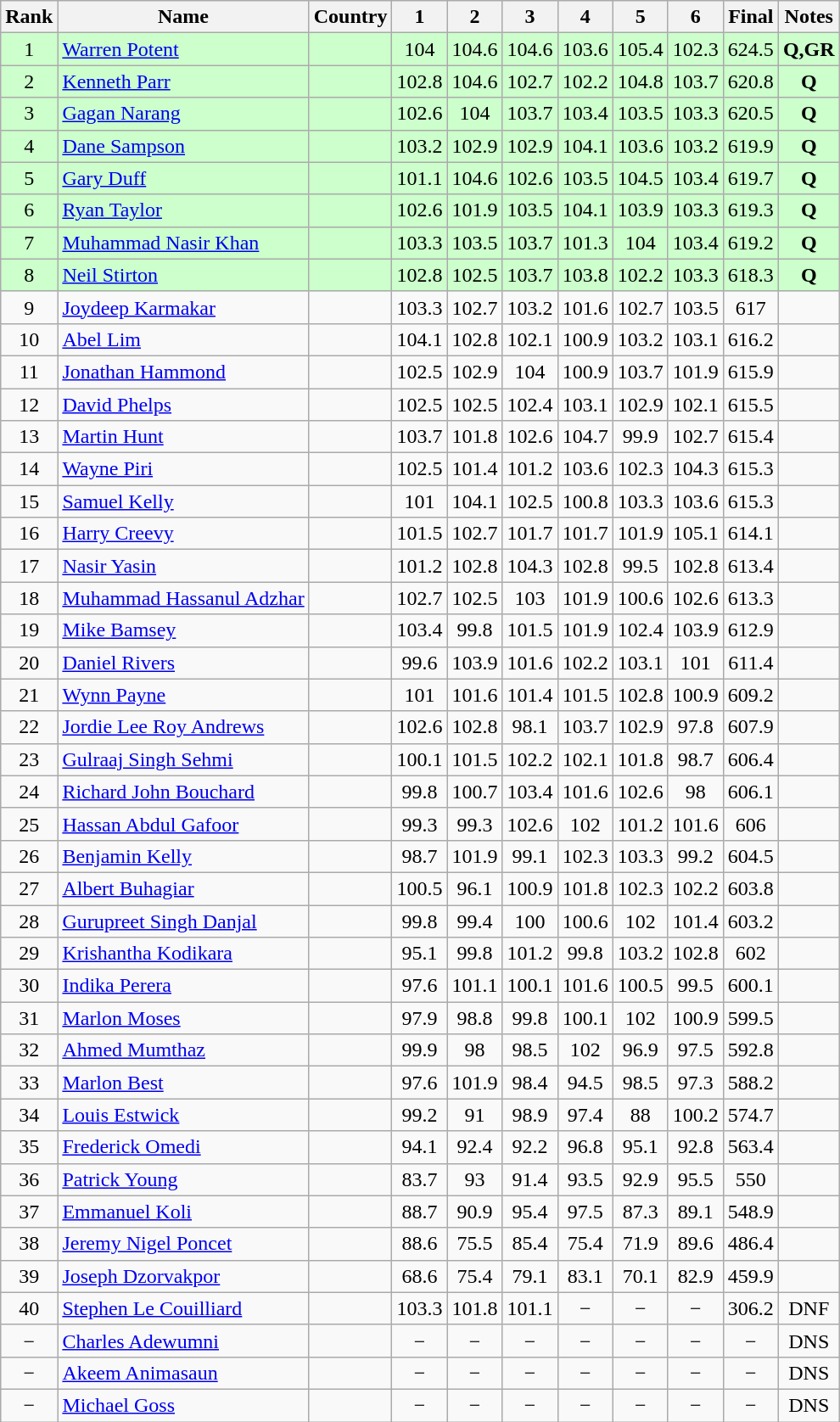<table class="wikitable sortable" style="text-align:center;">
<tr>
<th>Rank</th>
<th>Name</th>
<th>Country</th>
<th>1</th>
<th>2</th>
<th>3</th>
<th>4</th>
<th>5</th>
<th>6</th>
<th>Final</th>
<th>Notes</th>
</tr>
<tr bgcolor=#ccffcc>
<td>1</td>
<td align=left><a href='#'>Warren Potent</a></td>
<td align=left></td>
<td>104</td>
<td>104.6</td>
<td>104.6</td>
<td>103.6</td>
<td>105.4</td>
<td>102.3</td>
<td>624.5</td>
<td><strong>Q,GR</strong></td>
</tr>
<tr bgcolor=#ccffcc>
<td>2</td>
<td align=left><a href='#'>Kenneth Parr</a></td>
<td align=left></td>
<td>102.8</td>
<td>104.6</td>
<td>102.7</td>
<td>102.2</td>
<td>104.8</td>
<td>103.7</td>
<td>620.8</td>
<td><strong>Q</strong></td>
</tr>
<tr bgcolor=#ccffcc>
<td>3</td>
<td align=left><a href='#'>Gagan Narang</a></td>
<td align=left></td>
<td>102.6</td>
<td>104</td>
<td>103.7</td>
<td>103.4</td>
<td>103.5</td>
<td>103.3</td>
<td>620.5</td>
<td><strong>Q</strong></td>
</tr>
<tr bgcolor=#ccffcc>
<td>4</td>
<td align=left><a href='#'>Dane Sampson</a></td>
<td align=left></td>
<td>103.2</td>
<td>102.9</td>
<td>102.9</td>
<td>104.1</td>
<td>103.6</td>
<td>103.2</td>
<td>619.9</td>
<td><strong>Q</strong></td>
</tr>
<tr bgcolor=#ccffcc>
<td>5</td>
<td align=left><a href='#'>Gary Duff</a></td>
<td align=left></td>
<td>101.1</td>
<td>104.6</td>
<td>102.6</td>
<td>103.5</td>
<td>104.5</td>
<td>103.4</td>
<td>619.7</td>
<td><strong>Q</strong></td>
</tr>
<tr bgcolor=#ccffcc>
<td>6</td>
<td align=left><a href='#'>Ryan Taylor</a></td>
<td align=left></td>
<td>102.6</td>
<td>101.9</td>
<td>103.5</td>
<td>104.1</td>
<td>103.9</td>
<td>103.3</td>
<td>619.3</td>
<td><strong>Q</strong></td>
</tr>
<tr bgcolor=#ccffcc>
<td>7</td>
<td align=left><a href='#'>Muhammad Nasir Khan</a></td>
<td align=left></td>
<td>103.3</td>
<td>103.5</td>
<td>103.7</td>
<td>101.3</td>
<td>104</td>
<td>103.4</td>
<td>619.2</td>
<td><strong>Q</strong></td>
</tr>
<tr bgcolor=#ccffcc>
<td>8</td>
<td align=left><a href='#'>Neil Stirton</a></td>
<td align=left></td>
<td>102.8</td>
<td>102.5</td>
<td>103.7</td>
<td>103.8</td>
<td>102.2</td>
<td>103.3</td>
<td>618.3</td>
<td><strong>Q</strong></td>
</tr>
<tr>
<td>9</td>
<td align=left><a href='#'>Joydeep Karmakar</a></td>
<td align=left></td>
<td>103.3</td>
<td>102.7</td>
<td>103.2</td>
<td>101.6</td>
<td>102.7</td>
<td>103.5</td>
<td>617</td>
<td></td>
</tr>
<tr>
<td>10</td>
<td align=left><a href='#'>Abel Lim</a></td>
<td align=left></td>
<td>104.1</td>
<td>102.8</td>
<td>102.1</td>
<td>100.9</td>
<td>103.2</td>
<td>103.1</td>
<td>616.2</td>
<td></td>
</tr>
<tr>
<td>11</td>
<td align=left><a href='#'>Jonathan Hammond</a></td>
<td align=left></td>
<td>102.5</td>
<td>102.9</td>
<td>104</td>
<td>100.9</td>
<td>103.7</td>
<td>101.9</td>
<td>615.9</td>
<td></td>
</tr>
<tr>
<td>12</td>
<td align=left><a href='#'>David Phelps</a></td>
<td align=left></td>
<td>102.5</td>
<td>102.5</td>
<td>102.4</td>
<td>103.1</td>
<td>102.9</td>
<td>102.1</td>
<td>615.5</td>
<td></td>
</tr>
<tr>
<td>13</td>
<td align=left><a href='#'>Martin Hunt</a></td>
<td align=left></td>
<td>103.7</td>
<td>101.8</td>
<td>102.6</td>
<td>104.7</td>
<td>99.9</td>
<td>102.7</td>
<td>615.4</td>
<td></td>
</tr>
<tr>
<td>14</td>
<td align=left><a href='#'>Wayne Piri</a></td>
<td align=left></td>
<td>102.5</td>
<td>101.4</td>
<td>101.2</td>
<td>103.6</td>
<td>102.3</td>
<td>104.3</td>
<td>615.3</td>
<td></td>
</tr>
<tr>
<td>15</td>
<td align=left><a href='#'>Samuel Kelly</a></td>
<td align=left></td>
<td>101</td>
<td>104.1</td>
<td>102.5</td>
<td>100.8</td>
<td>103.3</td>
<td>103.6</td>
<td>615.3</td>
<td></td>
</tr>
<tr>
<td>16</td>
<td align=left><a href='#'>Harry Creevy</a></td>
<td align=left></td>
<td>101.5</td>
<td>102.7</td>
<td>101.7</td>
<td>101.7</td>
<td>101.9</td>
<td>105.1</td>
<td>614.1</td>
<td></td>
</tr>
<tr>
<td>17</td>
<td align=left><a href='#'>Nasir Yasin</a></td>
<td align=left></td>
<td>101.2</td>
<td>102.8</td>
<td>104.3</td>
<td>102.8</td>
<td>99.5</td>
<td>102.8</td>
<td>613.4</td>
<td></td>
</tr>
<tr>
<td>18</td>
<td align=left><a href='#'>Muhammad Hassanul Adzhar</a></td>
<td align=left></td>
<td>102.7</td>
<td>102.5</td>
<td>103</td>
<td>101.9</td>
<td>100.6</td>
<td>102.6</td>
<td>613.3</td>
<td></td>
</tr>
<tr>
<td>19</td>
<td align=left><a href='#'>Mike Bamsey</a></td>
<td align=left></td>
<td>103.4</td>
<td>99.8</td>
<td>101.5</td>
<td>101.9</td>
<td>102.4</td>
<td>103.9</td>
<td>612.9</td>
<td></td>
</tr>
<tr>
<td>20</td>
<td align=left><a href='#'>Daniel Rivers</a></td>
<td align=left></td>
<td>99.6</td>
<td>103.9</td>
<td>101.6</td>
<td>102.2</td>
<td>103.1</td>
<td>101</td>
<td>611.4</td>
<td></td>
</tr>
<tr>
<td>21</td>
<td align=left><a href='#'>Wynn Payne</a></td>
<td align=left></td>
<td>101</td>
<td>101.6</td>
<td>101.4</td>
<td>101.5</td>
<td>102.8</td>
<td>100.9</td>
<td>609.2</td>
<td></td>
</tr>
<tr>
<td>22</td>
<td align=left><a href='#'>Jordie Lee Roy Andrews</a></td>
<td align=left></td>
<td>102.6</td>
<td>102.8</td>
<td>98.1</td>
<td>103.7</td>
<td>102.9</td>
<td>97.8</td>
<td>607.9</td>
<td></td>
</tr>
<tr>
<td>23</td>
<td align=left><a href='#'>Gulraaj Singh Sehmi</a></td>
<td align=left></td>
<td>100.1</td>
<td>101.5</td>
<td>102.2</td>
<td>102.1</td>
<td>101.8</td>
<td>98.7</td>
<td>606.4</td>
<td></td>
</tr>
<tr>
<td>24</td>
<td align=left><a href='#'>Richard John Bouchard</a></td>
<td align=left></td>
<td>99.8</td>
<td>100.7</td>
<td>103.4</td>
<td>101.6</td>
<td>102.6</td>
<td>98</td>
<td>606.1</td>
<td></td>
</tr>
<tr>
<td>25</td>
<td align=left><a href='#'>Hassan Abdul Gafoor</a></td>
<td align=left></td>
<td>99.3</td>
<td>99.3</td>
<td>102.6</td>
<td>102</td>
<td>101.2</td>
<td>101.6</td>
<td>606</td>
<td></td>
</tr>
<tr>
<td>26</td>
<td align=left><a href='#'>Benjamin Kelly</a></td>
<td align=left></td>
<td>98.7</td>
<td>101.9</td>
<td>99.1</td>
<td>102.3</td>
<td>103.3</td>
<td>99.2</td>
<td>604.5</td>
<td></td>
</tr>
<tr>
<td>27</td>
<td align=left><a href='#'>Albert Buhagiar</a></td>
<td align=left></td>
<td>100.5</td>
<td>96.1</td>
<td>100.9</td>
<td>101.8</td>
<td>102.3</td>
<td>102.2</td>
<td>603.8</td>
<td></td>
</tr>
<tr>
<td>28</td>
<td align=left><a href='#'>Gurupreet Singh Danjal</a></td>
<td align=left></td>
<td>99.8</td>
<td>99.4</td>
<td>100</td>
<td>100.6</td>
<td>102</td>
<td>101.4</td>
<td>603.2</td>
<td></td>
</tr>
<tr>
<td>29</td>
<td align=left><a href='#'>Krishantha Kodikara</a></td>
<td align=left></td>
<td>95.1</td>
<td>99.8</td>
<td>101.2</td>
<td>99.8</td>
<td>103.2</td>
<td>102.8</td>
<td>602</td>
<td></td>
</tr>
<tr>
<td>30</td>
<td align=left><a href='#'>Indika Perera</a></td>
<td align=left></td>
<td>97.6</td>
<td>101.1</td>
<td>100.1</td>
<td>101.6</td>
<td>100.5</td>
<td>99.5</td>
<td>600.1</td>
<td></td>
</tr>
<tr>
<td>31</td>
<td align=left><a href='#'>Marlon Moses</a></td>
<td align=left></td>
<td>97.9</td>
<td>98.8</td>
<td>99.8</td>
<td>100.1</td>
<td>102</td>
<td>100.9</td>
<td>599.5</td>
<td></td>
</tr>
<tr>
<td>32</td>
<td align=left><a href='#'>Ahmed Mumthaz</a></td>
<td align=left></td>
<td>99.9</td>
<td>98</td>
<td>98.5</td>
<td>102</td>
<td>96.9</td>
<td>97.5</td>
<td>592.8</td>
<td></td>
</tr>
<tr>
<td>33</td>
<td align=left><a href='#'>Marlon Best</a></td>
<td align=left></td>
<td>97.6</td>
<td>101.9</td>
<td>98.4</td>
<td>94.5</td>
<td>98.5</td>
<td>97.3</td>
<td>588.2</td>
<td></td>
</tr>
<tr>
<td>34</td>
<td align=left><a href='#'>Louis Estwick</a></td>
<td align=left></td>
<td>99.2</td>
<td>91</td>
<td>98.9</td>
<td>97.4</td>
<td>88</td>
<td>100.2</td>
<td>574.7</td>
<td></td>
</tr>
<tr>
<td>35</td>
<td align=left><a href='#'>Frederick Omedi</a></td>
<td align=left></td>
<td>94.1</td>
<td>92.4</td>
<td>92.2</td>
<td>96.8</td>
<td>95.1</td>
<td>92.8</td>
<td>563.4</td>
<td></td>
</tr>
<tr>
<td>36</td>
<td align=left><a href='#'>Patrick Young</a></td>
<td align=left></td>
<td>83.7</td>
<td>93</td>
<td>91.4</td>
<td>93.5</td>
<td>92.9</td>
<td>95.5</td>
<td>550</td>
<td></td>
</tr>
<tr>
<td>37</td>
<td align=left><a href='#'>Emmanuel Koli</a></td>
<td align=left></td>
<td>88.7</td>
<td>90.9</td>
<td>95.4</td>
<td>97.5</td>
<td>87.3</td>
<td>89.1</td>
<td>548.9</td>
<td></td>
</tr>
<tr>
<td>38</td>
<td align=left><a href='#'>Jeremy Nigel Poncet</a></td>
<td align=left></td>
<td>88.6</td>
<td>75.5</td>
<td>85.4</td>
<td>75.4</td>
<td>71.9</td>
<td>89.6</td>
<td>486.4</td>
<td></td>
</tr>
<tr>
<td>39</td>
<td align=left><a href='#'>Joseph Dzorvakpor</a></td>
<td align=left></td>
<td>68.6</td>
<td>75.4</td>
<td>79.1</td>
<td>83.1</td>
<td>70.1</td>
<td>82.9</td>
<td>459.9</td>
<td></td>
</tr>
<tr>
<td>40</td>
<td align=left><a href='#'>Stephen Le Couilliard</a></td>
<td align=left></td>
<td>103.3</td>
<td>101.8</td>
<td>101.1</td>
<td>−</td>
<td>−</td>
<td>−</td>
<td>306.2</td>
<td>DNF</td>
</tr>
<tr>
<td>−</td>
<td align=left><a href='#'>Charles Adewumni</a></td>
<td align=left></td>
<td>−</td>
<td>−</td>
<td>−</td>
<td>−</td>
<td>−</td>
<td>−</td>
<td>−</td>
<td>DNS</td>
</tr>
<tr>
<td>−</td>
<td align=left><a href='#'>Akeem Animasaun</a></td>
<td align=left></td>
<td>−</td>
<td>−</td>
<td>−</td>
<td>−</td>
<td>−</td>
<td>−</td>
<td>−</td>
<td>DNS</td>
</tr>
<tr>
<td>−</td>
<td align=left><a href='#'>Michael Goss</a></td>
<td align=left></td>
<td>−</td>
<td>−</td>
<td>−</td>
<td>−</td>
<td>−</td>
<td>−</td>
<td>−</td>
<td>DNS</td>
</tr>
</table>
